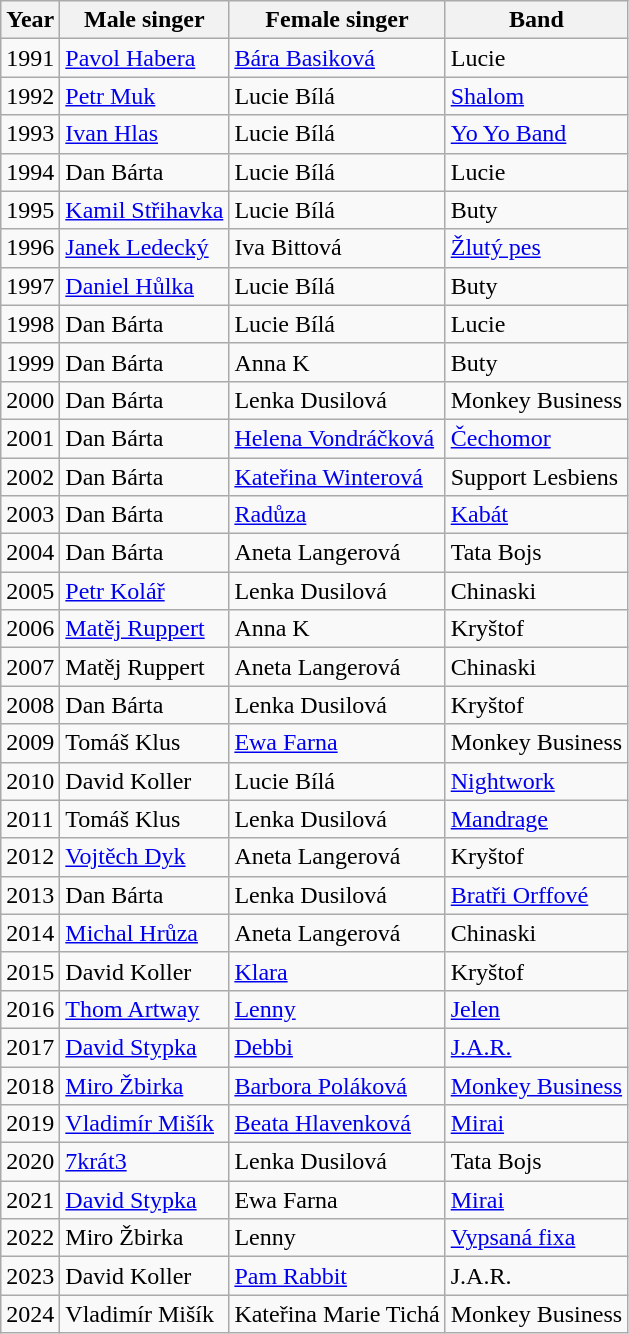<table class="wikitable sortable">
<tr>
<th class=unsortable>Year</th>
<th>Male singer</th>
<th>Female singer</th>
<th>Band</th>
</tr>
<tr>
<td>1991</td>
<td><a href='#'>Pavol Habera</a></td>
<td><a href='#'>Bára Basiková</a></td>
<td>Lucie</td>
</tr>
<tr>
<td>1992</td>
<td><a href='#'>Petr Muk</a></td>
<td>Lucie Bílá</td>
<td><a href='#'>Shalom</a></td>
</tr>
<tr>
<td>1993</td>
<td><a href='#'>Ivan Hlas</a></td>
<td>Lucie Bílá</td>
<td><a href='#'>Yo Yo Band</a></td>
</tr>
<tr>
<td>1994</td>
<td>Dan Bárta</td>
<td>Lucie Bílá</td>
<td>Lucie</td>
</tr>
<tr>
<td>1995</td>
<td><a href='#'>Kamil Střihavka</a></td>
<td>Lucie Bílá</td>
<td>Buty</td>
</tr>
<tr>
<td>1996</td>
<td><a href='#'>Janek Ledecký</a></td>
<td>Iva Bittová</td>
<td><a href='#'>Žlutý pes</a></td>
</tr>
<tr>
<td>1997</td>
<td><a href='#'>Daniel Hůlka</a></td>
<td>Lucie Bílá</td>
<td>Buty</td>
</tr>
<tr>
<td>1998</td>
<td>Dan Bárta</td>
<td>Lucie Bílá</td>
<td>Lucie</td>
</tr>
<tr>
<td>1999</td>
<td>Dan Bárta</td>
<td>Anna K</td>
<td>Buty</td>
</tr>
<tr>
<td>2000</td>
<td>Dan Bárta</td>
<td>Lenka Dusilová</td>
<td>Monkey Business</td>
</tr>
<tr>
<td>2001</td>
<td>Dan Bárta</td>
<td><a href='#'>Helena Vondráčková</a></td>
<td><a href='#'>Čechomor</a></td>
</tr>
<tr>
<td>2002</td>
<td>Dan Bárta</td>
<td><a href='#'>Kateřina Winterová</a></td>
<td>Support Lesbiens</td>
</tr>
<tr>
<td>2003</td>
<td>Dan Bárta</td>
<td><a href='#'>Radůza</a></td>
<td><a href='#'>Kabát</a></td>
</tr>
<tr>
<td>2004</td>
<td>Dan Bárta</td>
<td>Aneta Langerová</td>
<td>Tata Bojs</td>
</tr>
<tr>
<td>2005</td>
<td><a href='#'>Petr Kolář</a></td>
<td>Lenka Dusilová</td>
<td>Chinaski</td>
</tr>
<tr>
<td>2006</td>
<td><a href='#'>Matěj Ruppert</a></td>
<td>Anna K</td>
<td>Kryštof</td>
</tr>
<tr>
<td>2007</td>
<td>Matěj Ruppert</td>
<td>Aneta Langerová</td>
<td>Chinaski</td>
</tr>
<tr>
<td>2008</td>
<td>Dan Bárta</td>
<td>Lenka Dusilová</td>
<td>Kryštof</td>
</tr>
<tr>
<td>2009</td>
<td>Tomáš Klus</td>
<td><a href='#'>Ewa Farna</a></td>
<td>Monkey Business</td>
</tr>
<tr>
<td>2010</td>
<td>David Koller</td>
<td>Lucie Bílá</td>
<td><a href='#'>Nightwork</a></td>
</tr>
<tr>
<td>2011</td>
<td>Tomáš Klus</td>
<td>Lenka Dusilová</td>
<td><a href='#'>Mandrage</a></td>
</tr>
<tr>
<td>2012</td>
<td><a href='#'>Vojtěch Dyk</a></td>
<td>Aneta Langerová</td>
<td>Kryštof</td>
</tr>
<tr>
<td>2013</td>
<td>Dan Bárta</td>
<td>Lenka Dusilová</td>
<td><a href='#'>Bratři Orffové</a></td>
</tr>
<tr>
<td>2014</td>
<td><a href='#'>Michal Hrůza</a></td>
<td>Aneta Langerová</td>
<td>Chinaski</td>
</tr>
<tr>
<td>2015</td>
<td>David Koller</td>
<td><a href='#'>Klara</a></td>
<td>Kryštof</td>
</tr>
<tr>
<td>2016</td>
<td><a href='#'>Thom Artway</a></td>
<td><a href='#'>Lenny</a></td>
<td><a href='#'>Jelen</a></td>
</tr>
<tr>
<td>2017</td>
<td><a href='#'>David Stypka</a></td>
<td><a href='#'>Debbi</a></td>
<td><a href='#'>J.A.R.</a></td>
</tr>
<tr>
<td>2018</td>
<td><a href='#'>Miro Žbirka</a></td>
<td><a href='#'>Barbora Poláková</a></td>
<td><a href='#'>Monkey Business</a></td>
</tr>
<tr>
<td>2019</td>
<td><a href='#'>Vladimír Mišík</a></td>
<td><a href='#'>Beata Hlavenková</a></td>
<td><a href='#'>Mirai</a></td>
</tr>
<tr>
<td>2020</td>
<td><a href='#'>7krát3</a></td>
<td>Lenka Dusilová</td>
<td>Tata Bojs</td>
</tr>
<tr>
<td>2021</td>
<td><a href='#'>David Stypka</a></td>
<td>Ewa Farna</td>
<td><a href='#'>Mirai</a></td>
</tr>
<tr>
<td>2022</td>
<td>Miro Žbirka</td>
<td>Lenny</td>
<td><a href='#'>Vypsaná fixa</a></td>
</tr>
<tr>
<td>2023</td>
<td>David Koller</td>
<td><a href='#'>Pam Rabbit</a></td>
<td>J.A.R.</td>
</tr>
<tr>
<td>2024</td>
<td>Vladimír Mišík</td>
<td>Kateřina Marie Tichá</td>
<td>Monkey Business</td>
</tr>
</table>
